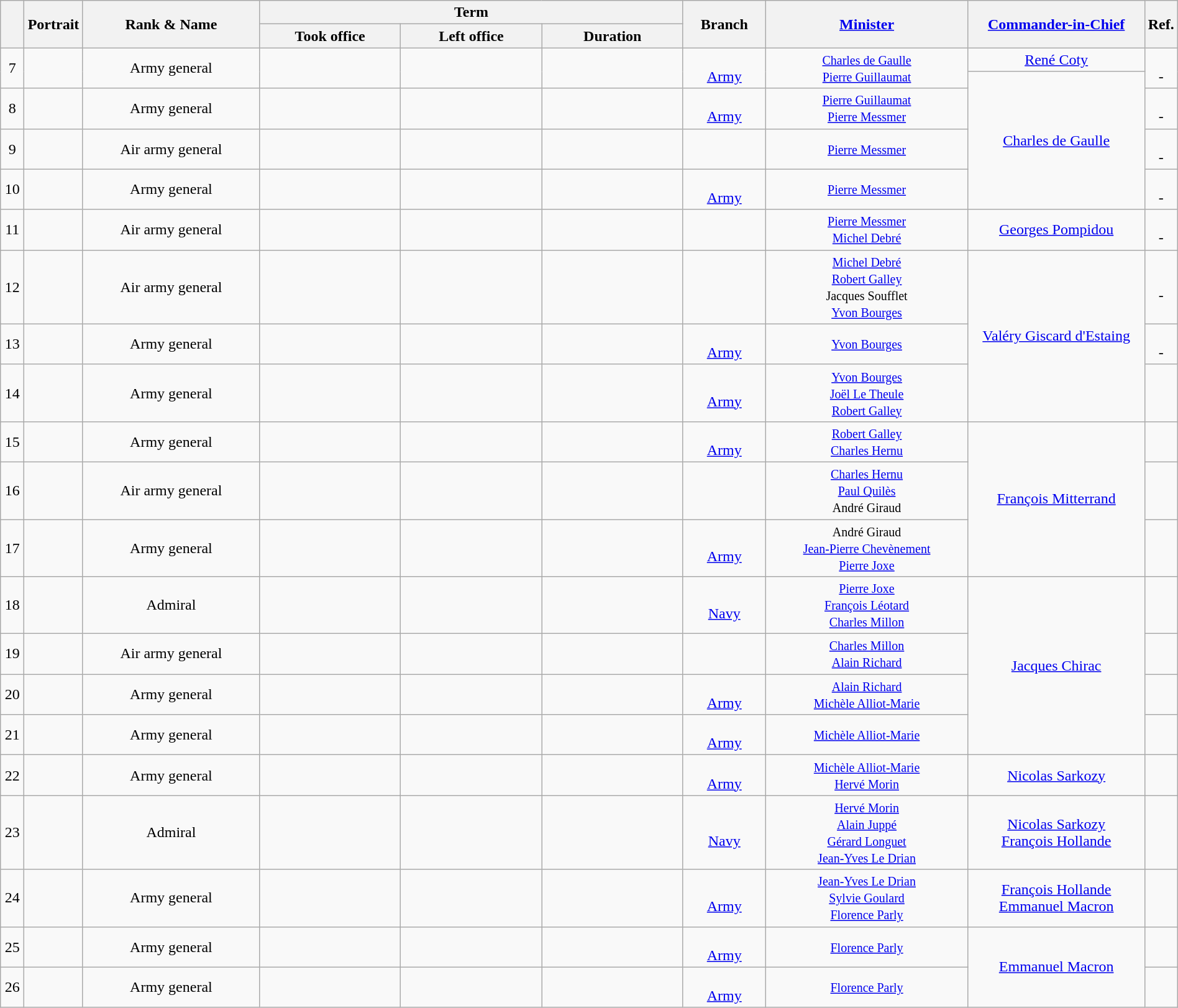<table class="wikitable" style="text-align:center; width:100%">
<tr>
<th style="width:2%" rowspan=2></th>
<th style="width:5%" rowspan=2>Portrait</th>
<th style="width:15%" rowspan=2>Rank & Name</th>
<th colspan=3>Term</th>
<th style="width:7%" rowspan=2>Branch</th>
<th rowspan=2><a href='#'>Minister</a></th>
<th style="width:15%" rowspan=2><a href='#'>Commander-in-Chief</a></th>
<th style="width:2%" rowspan=2>Ref.</th>
</tr>
<tr>
<th style="width:12%">Took office </th>
<th style="width:12%">Left office </th>
<th style="width:12%">Duration</th>
</tr>
<tr>
<td rowspan=2>7</td>
<td rowspan=2></td>
<td rowspan=2>Army general<br><strong></strong></td>
<td rowspan=2></td>
<td rowspan=2></td>
<td rowspan=2></td>
<td rowspan=2><br><a href='#'>Army</a></td>
<td rowspan=2><small><a href='#'>Charles de Gaulle</a><br><a href='#'>Pierre Guillaumat</a></small></td>
<td><a href='#'>René Coty</a></td>
<td rowspan=2><br>-</td>
</tr>
<tr>
<td rowspan=5><a href='#'>Charles de Gaulle</a></td>
</tr>
<tr>
<td>8</td>
<td></td>
<td>Army general<br><strong></strong></td>
<td></td>
<td></td>
<td></td>
<td><br><a href='#'>Army</a></td>
<td><small><a href='#'>Pierre Guillaumat</a><br><a href='#'>Pierre Messmer</a></small></td>
<td><br>-</td>
</tr>
<tr>
<td>9</td>
<td></td>
<td>Air army general<br><strong></strong></td>
<td></td>
<td></td>
<td></td>
<td><br></td>
<td><small><a href='#'>Pierre Messmer</a></small></td>
<td><br>-</td>
</tr>
<tr>
<td>10</td>
<td></td>
<td>Army general<br><strong></strong></td>
<td></td>
<td></td>
<td></td>
<td><br><a href='#'>Army</a></td>
<td><small><a href='#'>Pierre Messmer</a></small></td>
<td><br>-</td>
</tr>
<tr>
<td rowspan=2>11</td>
<td rowspan=2></td>
<td rowspan=2>Air army general<br><strong></strong></td>
<td rowspan=2></td>
<td rowspan=2></td>
<td rowspan=2></td>
<td rowspan=2><br></td>
<td rowspan=2><small><a href='#'>Pierre Messmer</a><br><a href='#'>Michel Debré</a></small></td>
<td rowspan=2><br>-</td>
</tr>
<tr>
<td rowspan=2><a href='#'>Georges Pompidou</a></td>
</tr>
<tr>
<td rowspan=2>12</td>
<td rowspan=2></td>
<td rowspan=2>Air army general<br><strong></strong></td>
<td rowspan=2></td>
<td rowspan=2></td>
<td rowspan=2></td>
<td rowspan=2><br></td>
<td rowspan=2><small><a href='#'>Michel Debré</a><br><a href='#'>Robert Galley</a><br>Jacques Soufflet<br><a href='#'>Yvon Bourges</a></small></td>
<td rowspan=2><br>-</td>
</tr>
<tr>
<td rowspan=4><a href='#'>Valéry Giscard d'Estaing</a></td>
</tr>
<tr>
<td>13</td>
<td></td>
<td>Army general<br><strong></strong></td>
<td></td>
<td></td>
<td></td>
<td><br><a href='#'>Army</a></td>
<td><small><a href='#'>Yvon Bourges</a></small></td>
<td><br>-</td>
</tr>
<tr>
<td>14</td>
<td></td>
<td>Army general<br><strong></strong></td>
<td></td>
<td></td>
<td></td>
<td><br><a href='#'>Army</a></td>
<td><small><a href='#'>Yvon Bourges</a><br><a href='#'>Joël Le Theule</a><br><a href='#'>Robert Galley</a></small></td>
<td><br></td>
</tr>
<tr>
<td rowspan=2>15</td>
<td rowspan=2></td>
<td rowspan=2>Army general<br><strong></strong></td>
<td rowspan=2></td>
<td rowspan=2></td>
<td rowspan=2></td>
<td rowspan=2><br><a href='#'>Army</a></td>
<td rowspan=2><small><a href='#'>Robert Galley</a><br><a href='#'>Charles Hernu</a></small></td>
<td rowspan=2><br></td>
</tr>
<tr>
<td rowspan=4><a href='#'>François Mitterrand</a></td>
</tr>
<tr>
<td>16</td>
<td></td>
<td>Air army general<br><strong></strong></td>
<td></td>
<td></td>
<td></td>
<td><br></td>
<td><small><a href='#'>Charles Hernu</a><br><a href='#'>Paul Quilès</a><br>André Giraud</small></td>
<td><br></td>
</tr>
<tr>
<td>17</td>
<td></td>
<td>Army general<br><strong></strong></td>
<td></td>
<td></td>
<td></td>
<td><br><a href='#'>Army</a></td>
<td><small>André Giraud<br><a href='#'>Jean-Pierre Chevènement</a><br><a href='#'>Pierre Joxe</a></small></td>
<td><br></td>
</tr>
<tr>
<td rowspan=2>18</td>
<td rowspan=2></td>
<td rowspan=2>Admiral<br><strong></strong></td>
<td rowspan=2></td>
<td rowspan=2></td>
<td rowspan=2></td>
<td rowspan=2><br><a href='#'>Navy</a></td>
<td rowspan=2><small><a href='#'>Pierre Joxe</a><br><a href='#'>François Léotard</a><br><a href='#'>Charles Millon</a></small></td>
<td rowspan=2><br></td>
</tr>
<tr>
<td rowspan=5><a href='#'>Jacques Chirac</a></td>
</tr>
<tr>
<td>19</td>
<td></td>
<td>Air army general<br><strong></strong></td>
<td></td>
<td></td>
<td></td>
<td><br></td>
<td><small><a href='#'>Charles Millon</a><br><a href='#'>Alain Richard</a></small></td>
<td><br></td>
</tr>
<tr>
<td>20</td>
<td></td>
<td>Army general<br><strong></strong></td>
<td></td>
<td></td>
<td></td>
<td><br><a href='#'>Army</a></td>
<td><small><a href='#'>Alain Richard</a><br><a href='#'>Michèle Alliot-Marie</a></small></td>
<td><br></td>
</tr>
<tr>
<td>21</td>
<td></td>
<td>Army general<br><strong></strong></td>
<td></td>
<td></td>
<td></td>
<td><br><a href='#'>Army</a></td>
<td><small><a href='#'>Michèle Alliot-Marie</a></small></td>
<td><br></td>
</tr>
<tr>
<td rowspan=2>22</td>
<td rowspan=2></td>
<td rowspan=2>Army general<br><strong></strong></td>
<td rowspan=2></td>
<td rowspan=2></td>
<td rowspan=2></td>
<td rowspan=2><br><a href='#'>Army</a></td>
<td rowspan=2><small><a href='#'>Michèle Alliot-Marie</a><br><a href='#'>Hervé Morin</a></small></td>
<td rowspan=2><br></td>
</tr>
<tr>
<td rowspan=2><a href='#'>Nicolas Sarkozy</a></td>
</tr>
<tr>
<td rowspan=2>23</td>
<td rowspan=2></td>
<td rowspan=2>Admiral<br><strong></strong></td>
<td rowspan=2></td>
<td rowspan=2></td>
<td rowspan=2></td>
<td rowspan=2><br><a href='#'>Navy</a></td>
<td rowspan=2><small><a href='#'>Hervé Morin</a><br><a href='#'>Alain Juppé</a><br><a href='#'>Gérard Longuet</a><br><a href='#'>Jean-Yves Le Drian</a></small></td>
<td rowspan=2><br></td>
</tr>
<tr>
<td rowspan=2><a href='#'>Nicolas Sarkozy</a><br><a href='#'>François Hollande</a></td>
</tr>
<tr>
<td rowspan=2>24</td>
<td rowspan=2></td>
<td rowspan=2>Army general<br><strong></strong></td>
<td rowspan=2></td>
<td rowspan=2></td>
<td rowspan=2></td>
<td rowspan=2><br><a href='#'>Army</a></td>
<td rowspan=2><small><a href='#'>Jean-Yves Le Drian</a><br><a href='#'>Sylvie Goulard</a><br><a href='#'>Florence Parly</a></small></td>
<td rowspan=2><br></td>
</tr>
<tr>
<td rowspan=2><a href='#'>François Hollande</a><br><a href='#'>Emmanuel Macron</a></td>
</tr>
<tr>
<td rowspan=2>25</td>
<td rowspan=2></td>
<td rowspan=2>Army general<br><strong></strong></td>
<td rowspan=2></td>
<td rowspan=2></td>
<td rowspan=2></td>
<td rowspan=2><br><a href='#'>Army</a></td>
<td rowspan=2><small><a href='#'>Florence Parly</a></small></td>
<td rowspan=2><br></td>
</tr>
<tr>
<td rowspan=2><a href='#'>Emmanuel Macron</a></td>
</tr>
<tr>
<td>26</td>
<td></td>
<td>Army general<br><strong></strong></td>
<td></td>
<td></td>
<td></td>
<td><br><a href='#'>Army</a></td>
<td><small><a href='#'>Florence Parly</a></small></td>
<td><br></td>
</tr>
</table>
